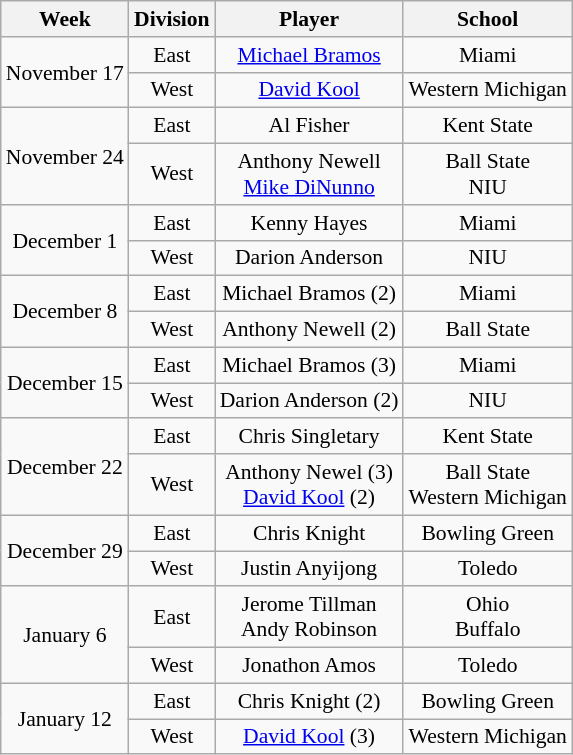<table class="wikitable" style="text-align:center; font-size:90%;">
<tr>
<th>Week</th>
<th>Division</th>
<th>Player</th>
<th>School</th>
</tr>
<tr>
<td rowspan=2>November 17</td>
<td>East</td>
<td><a href='#'>Michael Bramos</a></td>
<td>Miami</td>
</tr>
<tr>
<td>West</td>
<td><a href='#'>David Kool</a></td>
<td>Western Michigan</td>
</tr>
<tr>
<td rowspan=2>November 24</td>
<td>East</td>
<td>Al Fisher</td>
<td>Kent State</td>
</tr>
<tr>
<td>West</td>
<td>Anthony Newell<br><a href='#'>Mike DiNunno</a></td>
<td>Ball State<br>NIU</td>
</tr>
<tr>
<td rowspan=2>December 1</td>
<td>East</td>
<td>Kenny Hayes</td>
<td>Miami</td>
</tr>
<tr>
<td>West</td>
<td>Darion Anderson</td>
<td>NIU</td>
</tr>
<tr>
<td rowspan=2>December 8</td>
<td>East</td>
<td>Michael Bramos (2)</td>
<td>Miami</td>
</tr>
<tr>
<td>West</td>
<td>Anthony Newell (2)</td>
<td>Ball State</td>
</tr>
<tr>
<td rowspan=2>December 15</td>
<td>East</td>
<td>Michael Bramos (3)</td>
<td>Miami</td>
</tr>
<tr>
<td>West</td>
<td>Darion Anderson (2)</td>
<td>NIU</td>
</tr>
<tr>
<td rowspan=2>December 22</td>
<td>East</td>
<td>Chris Singletary</td>
<td>Kent State</td>
</tr>
<tr>
<td>West</td>
<td>Anthony Newel (3)<br><a href='#'>David Kool</a> (2)</td>
<td>Ball State<br>Western Michigan</td>
</tr>
<tr>
<td rowspan=2>December 29</td>
<td>East</td>
<td>Chris Knight</td>
<td>Bowling Green</td>
</tr>
<tr>
<td>West</td>
<td>Justin Anyijong</td>
<td>Toledo</td>
</tr>
<tr>
<td rowspan=2>January 6</td>
<td>East</td>
<td>Jerome Tillman<br>Andy Robinson</td>
<td>Ohio<br>Buffalo</td>
</tr>
<tr>
<td>West</td>
<td>Jonathon Amos</td>
<td>Toledo</td>
</tr>
<tr>
<td rowspan=2>January 12</td>
<td>East</td>
<td>Chris Knight (2)</td>
<td>Bowling Green</td>
</tr>
<tr>
<td>West</td>
<td><a href='#'>David Kool</a> (3)</td>
<td>Western Michigan</td>
</tr>
</table>
